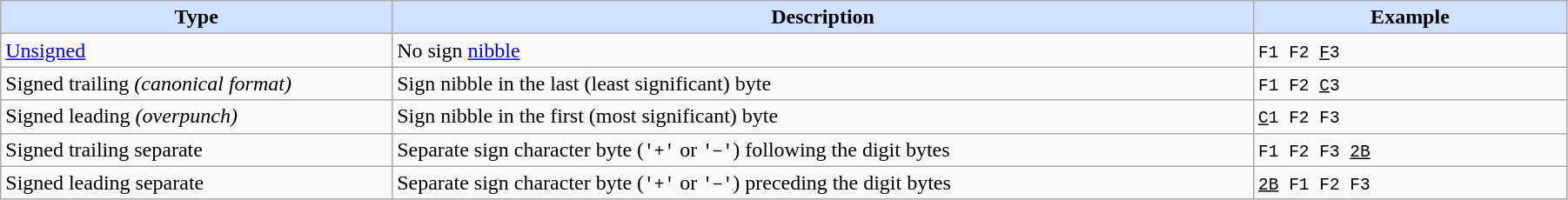<table class="wikitable" style="width:95%">
<tr>
<th style="background:#D0E0FF; width:25%">Type</th>
<th style="background:#D0E0FF; width:55%">Description</th>
<th style="background:#D0E0FF; width:20%">Example</th>
</tr>
<tr>
<td><a href='#'>Unsigned</a></td>
<td>No sign <a href='#'>nibble</a></td>
<td><code>F1 F2 <u>F</u>3</code></td>
</tr>
<tr>
<td>Signed trailing <em>(canonical format)</em></td>
<td>Sign nibble in the last (least significant) byte</td>
<td><code>F1 F2 <u>C</u>3</code></td>
</tr>
<tr>
<td>Signed leading <em>(overpunch)</em></td>
<td>Sign nibble in the first (most significant) byte</td>
<td><code><u>C</u>1 F2 F3</code></td>
</tr>
<tr>
<td>Signed trailing separate</td>
<td>Separate sign character byte (<code>'+'</code> or <code>'−'</code>) following the digit bytes</td>
<td><code>F1 F2 F3 <u>2B</u></code></td>
</tr>
<tr>
<td>Signed leading separate</td>
<td>Separate sign character byte (<code>'+'</code> or <code>'−'</code>) preceding the digit bytes</td>
<td><code><u>2B</u> F1 F2 F3</code></td>
</tr>
</table>
